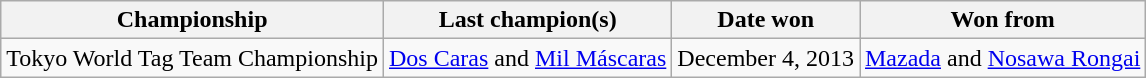<table class="wikitable">
<tr>
<th>Championship</th>
<th>Last champion(s)</th>
<th>Date won</th>
<th>Won from</th>
</tr>
<tr>
<td>Tokyo World Tag Team Championship</td>
<td><a href='#'>Dos Caras</a> and <a href='#'>Mil Máscaras</a></td>
<td>December 4, 2013</td>
<td><a href='#'>Mazada</a> and <a href='#'>Nosawa Rongai</a></td>
</tr>
</table>
